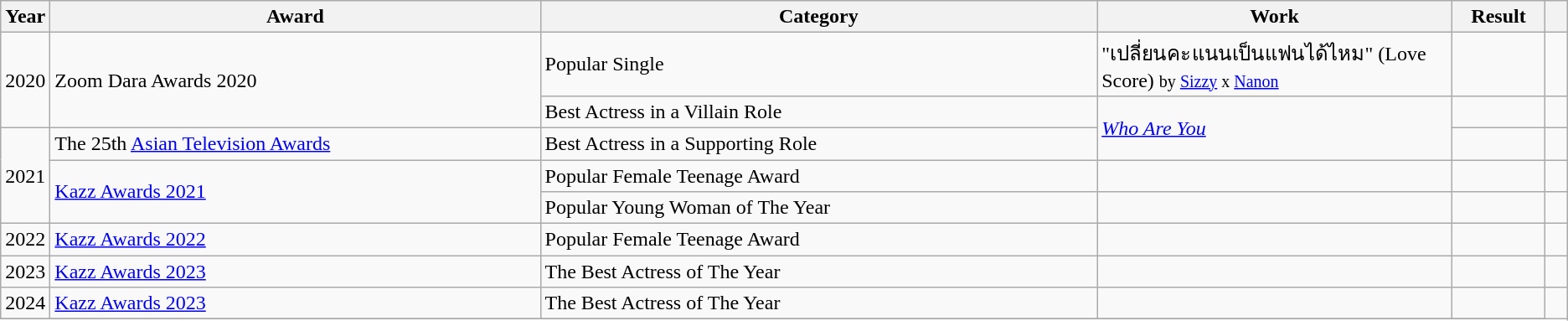<table class="wikitable sortable mw-collapsible">
<tr>
<th scope="col" style="width:1em;">Year</th>
<th scope="col" style="width:35em;">Award</th>
<th scope="col" style="width:40em;">Category</th>
<th scope="col" style="width:25em;">Work</th>
<th scope="col" style="width:5em;">Result</th>
<th scope="col" style="width:1em;" class="unsortable"></th>
</tr>
<tr>
<td rowspan="2">2020</td>
<td rowspan="2">Zoom Dara Awards 2020</td>
<td>Popular Single</td>
<td>"เปลี่ยนคะแนนเป็นแฟนได้ไหม" (Love Score) <small>by <a href='#'>Sizzy</a> x <a href='#'>Nanon</a></small></td>
<td></td>
<td style="text-align: center;"></td>
</tr>
<tr>
<td>Best Actress in a Villain Role</td>
<td rowspan="2"><em><a href='#'>Who Are You</a></em></td>
<td></td>
</tr>
<tr>
<td rowspan="3">2021</td>
<td>The 25th <a href='#'>Asian Television Awards</a></td>
<td>Best Actress in a Supporting Role</td>
<td></td>
<td style="text-align: center;"></td>
</tr>
<tr>
<td rowspan="2"><a href='#'>Kazz Awards 2021</a></td>
<td>Popular Female Teenage Award</td>
<td></td>
<td></td>
</tr>
<tr>
<td>Popular Young Woman of The Year</td>
<td></td>
<td></td>
<td></td>
</tr>
<tr>
<td>2022</td>
<td><a href='#'>Kazz Awards 2022</a></td>
<td>Popular Female Teenage Award</td>
<td></td>
<td></td>
<td style="text-align: center;"></td>
</tr>
<tr>
<td>2023</td>
<td><a href='#'>Kazz Awards 2023</a></td>
<td>The Best Actress of The Year</td>
<td></td>
<td></td>
<td></td>
</tr>
<tr>
<td>2024</td>
<td><a href='#'>Kazz Awards 2023</a></td>
<td>The Best Actress of The Year</td>
<td></td>
<td></td>
</tr>
<tr>
</tr>
</table>
